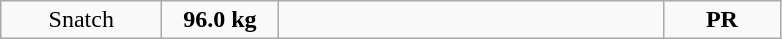<table class = "wikitable" style="text-align:center;">
<tr>
<td width=100>Snatch</td>
<td width=70><strong>96.0 kg</strong></td>
<td width=250 align=left></td>
<td width=70><strong>PR</strong></td>
</tr>
</table>
